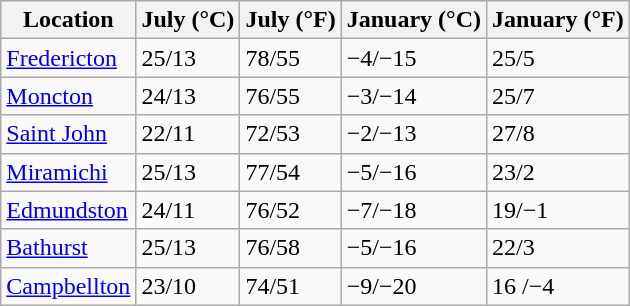<table class="wikitable sortable" style="margin:auto;">
<tr>
<th>Location</th>
<th>July (°C)</th>
<th>July (°F)</th>
<th>January (°C)</th>
<th>January (°F)</th>
</tr>
<tr>
<td><a href='#'>Fredericton</a></td>
<td>25/13</td>
<td>78/55</td>
<td>−4/−15</td>
<td>25/5</td>
</tr>
<tr>
<td><a href='#'>Moncton</a></td>
<td>24/13</td>
<td>76/55</td>
<td>−3/−14</td>
<td>25/7</td>
</tr>
<tr>
<td><a href='#'>Saint John</a></td>
<td>22/11</td>
<td>72/53</td>
<td>−2/−13</td>
<td>27/8</td>
</tr>
<tr>
<td><a href='#'>Miramichi</a></td>
<td>25/13</td>
<td>77/54</td>
<td>−5/−16</td>
<td>23/2</td>
</tr>
<tr>
<td><a href='#'>Edmundston</a></td>
<td>24/11</td>
<td>76/52</td>
<td>−7/−18</td>
<td>19/−1</td>
</tr>
<tr>
<td><a href='#'>Bathurst</a></td>
<td>25/13</td>
<td>76/58</td>
<td>−5/−16</td>
<td>22/3</td>
</tr>
<tr>
<td><a href='#'>Campbellton</a></td>
<td>23/10</td>
<td>74/51</td>
<td>−9/−20</td>
<td>16 /−4</td>
</tr>
</table>
